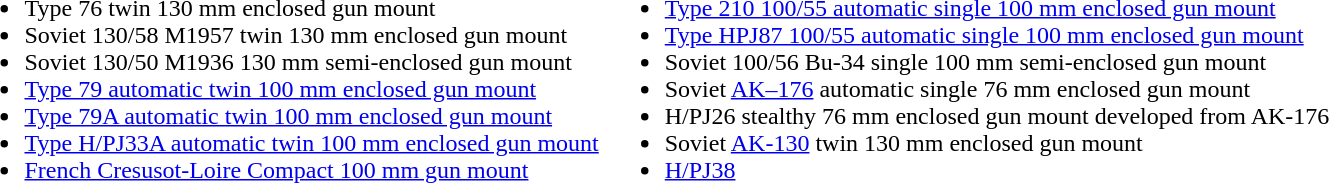<table>
<tr valign=top>
<td><br><ul><li>Type 76 twin 130 mm enclosed gun mount</li><li>Soviet 130/58 M1957 twin 130 mm enclosed gun mount</li><li>Soviet 130/50 M1936 130 mm semi-enclosed gun mount</li><li><a href='#'>Type 79 automatic twin 100 mm enclosed gun mount</a></li><li><a href='#'>Type 79A automatic twin 100 mm enclosed gun mount</a></li><li><a href='#'>Type H/PJ33A automatic twin 100 mm enclosed gun mount</a></li><li><a href='#'>French Cresusot-Loire Compact 100 mm gun mount</a></li></ul></td>
<td><br><ul><li><a href='#'>Type 210 100/55 automatic single 100 mm enclosed gun mount</a></li><li><a href='#'>Type HPJ87 100/55 automatic single 100 mm enclosed gun mount</a></li><li>Soviet 100/56 Bu-34 single 100 mm semi-enclosed gun mount</li><li>Soviet <a href='#'>AK–176</a> automatic single 76 mm enclosed gun mount</li><li>H/PJ26 stealthy 76 mm enclosed gun mount developed from AK-176</li><li>Soviet <a href='#'>AK-130</a> twin 130 mm enclosed gun mount</li><li><a href='#'>H/PJ38</a></li></ul></td>
</tr>
</table>
